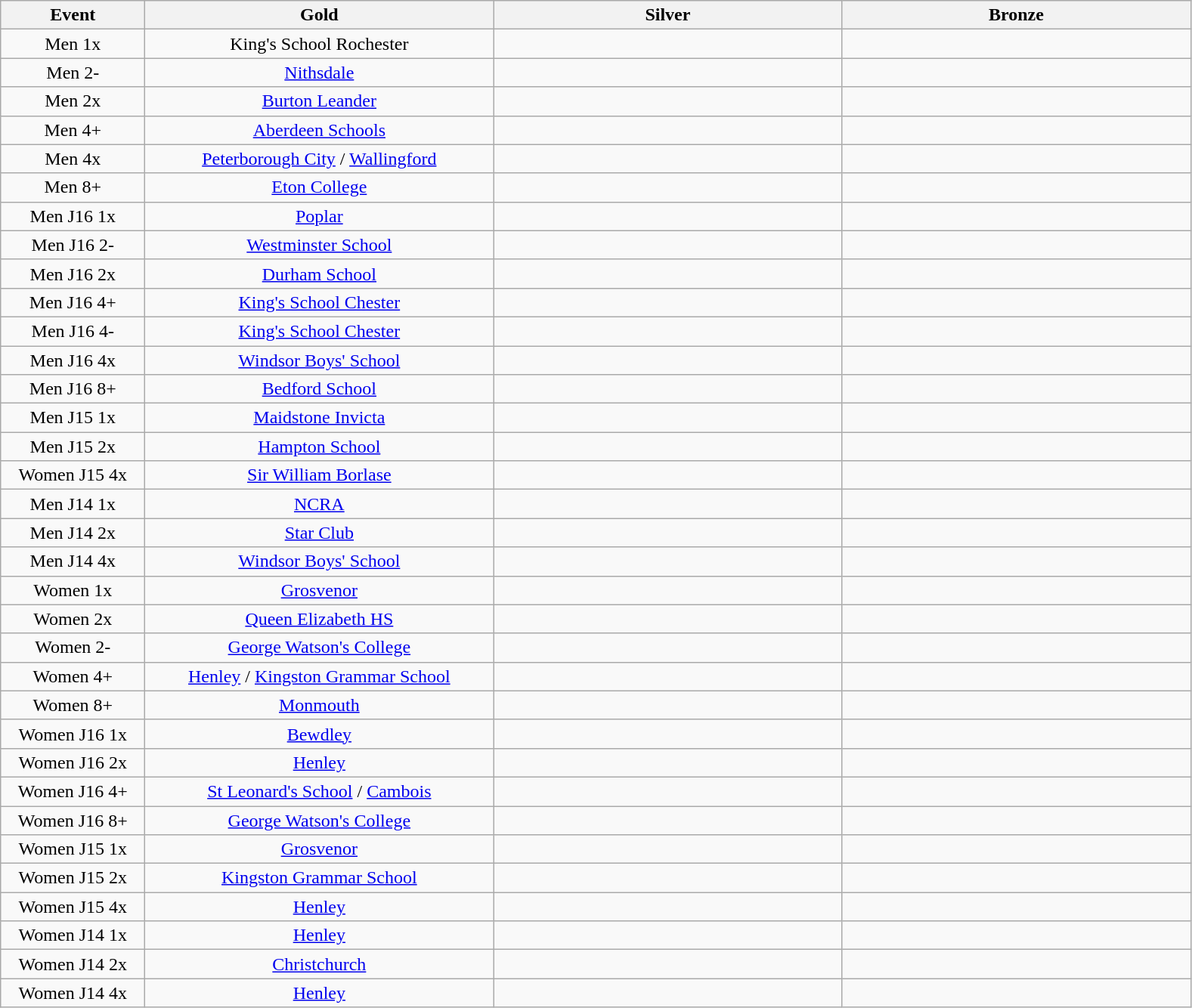<table class="wikitable" style="text-align:center">
<tr>
<th width=120>Event</th>
<th width=300>Gold</th>
<th width=300>Silver</th>
<th width=300>Bronze</th>
</tr>
<tr>
<td>Men 1x</td>
<td>King's School Rochester</td>
<td></td>
<td></td>
</tr>
<tr>
<td>Men 2-</td>
<td><a href='#'>Nithsdale</a></td>
<td></td>
<td></td>
</tr>
<tr>
<td>Men 2x</td>
<td><a href='#'>Burton Leander</a></td>
<td></td>
<td></td>
</tr>
<tr>
<td>Men 4+</td>
<td><a href='#'>Aberdeen Schools</a></td>
<td></td>
<td></td>
</tr>
<tr>
<td>Men 4x</td>
<td><a href='#'>Peterborough City</a> / <a href='#'>Wallingford</a></td>
<td></td>
<td></td>
</tr>
<tr>
<td>Men 8+</td>
<td><a href='#'>Eton College</a></td>
<td></td>
<td></td>
</tr>
<tr>
<td>Men J16 1x</td>
<td><a href='#'>Poplar</a></td>
<td></td>
<td></td>
</tr>
<tr>
<td>Men J16 2-</td>
<td><a href='#'>Westminster School</a></td>
<td></td>
<td></td>
</tr>
<tr>
<td>Men J16 2x</td>
<td><a href='#'>Durham School</a></td>
<td></td>
<td></td>
</tr>
<tr>
<td>Men J16 4+</td>
<td><a href='#'>King's School Chester</a></td>
<td></td>
<td></td>
</tr>
<tr>
<td>Men J16 4-</td>
<td><a href='#'>King's School Chester</a></td>
<td></td>
<td></td>
</tr>
<tr>
<td>Men J16 4x</td>
<td><a href='#'>Windsor Boys' School</a></td>
<td></td>
<td></td>
</tr>
<tr>
<td>Men J16 8+</td>
<td><a href='#'>Bedford School</a></td>
<td></td>
<td></td>
</tr>
<tr>
<td>Men J15 1x</td>
<td><a href='#'>Maidstone Invicta</a></td>
<td></td>
<td></td>
</tr>
<tr>
<td>Men J15 2x</td>
<td><a href='#'>Hampton School</a></td>
<td></td>
<td></td>
</tr>
<tr>
<td>Women J15 4x</td>
<td><a href='#'>Sir William Borlase</a></td>
<td></td>
<td></td>
</tr>
<tr>
<td>Men J14 1x</td>
<td><a href='#'>NCRA</a></td>
<td></td>
<td></td>
</tr>
<tr>
<td>Men J14 2x</td>
<td><a href='#'>Star Club</a></td>
<td></td>
<td></td>
</tr>
<tr>
<td>Men J14 4x</td>
<td><a href='#'>Windsor Boys' School</a></td>
<td></td>
<td></td>
</tr>
<tr>
<td>Women 1x</td>
<td><a href='#'>Grosvenor</a></td>
<td></td>
<td></td>
</tr>
<tr>
<td>Women 2x</td>
<td><a href='#'>Queen Elizabeth HS</a></td>
<td></td>
<td></td>
</tr>
<tr>
<td>Women 2-</td>
<td><a href='#'>George Watson's College</a></td>
<td></td>
<td></td>
</tr>
<tr>
<td>Women 4+</td>
<td><a href='#'>Henley</a> / <a href='#'>Kingston Grammar School</a></td>
<td></td>
<td></td>
</tr>
<tr>
<td>Women 8+</td>
<td><a href='#'>Monmouth</a></td>
<td></td>
<td></td>
</tr>
<tr>
<td>Women J16 1x</td>
<td><a href='#'>Bewdley</a></td>
<td></td>
<td></td>
</tr>
<tr>
<td>Women J16 2x</td>
<td><a href='#'>Henley</a></td>
<td></td>
<td></td>
</tr>
<tr>
<td>Women J16 4+</td>
<td><a href='#'>St Leonard's School</a> / <a href='#'>Cambois</a></td>
<td></td>
<td></td>
</tr>
<tr>
<td>Women J16 8+</td>
<td><a href='#'>George Watson's College</a></td>
<td></td>
<td></td>
</tr>
<tr>
<td>Women J15 1x</td>
<td><a href='#'>Grosvenor</a></td>
<td></td>
<td></td>
</tr>
<tr>
<td>Women J15 2x</td>
<td><a href='#'>Kingston Grammar School</a></td>
<td></td>
<td></td>
</tr>
<tr>
<td>Women J15 4x</td>
<td><a href='#'>Henley</a></td>
<td></td>
<td></td>
</tr>
<tr>
<td>Women J14 1x</td>
<td><a href='#'>Henley</a></td>
<td></td>
<td></td>
</tr>
<tr>
<td>Women J14 2x</td>
<td><a href='#'>Christchurch</a></td>
<td></td>
<td></td>
</tr>
<tr>
<td>Women J14 4x</td>
<td><a href='#'>Henley</a></td>
<td></td>
<td></td>
</tr>
</table>
